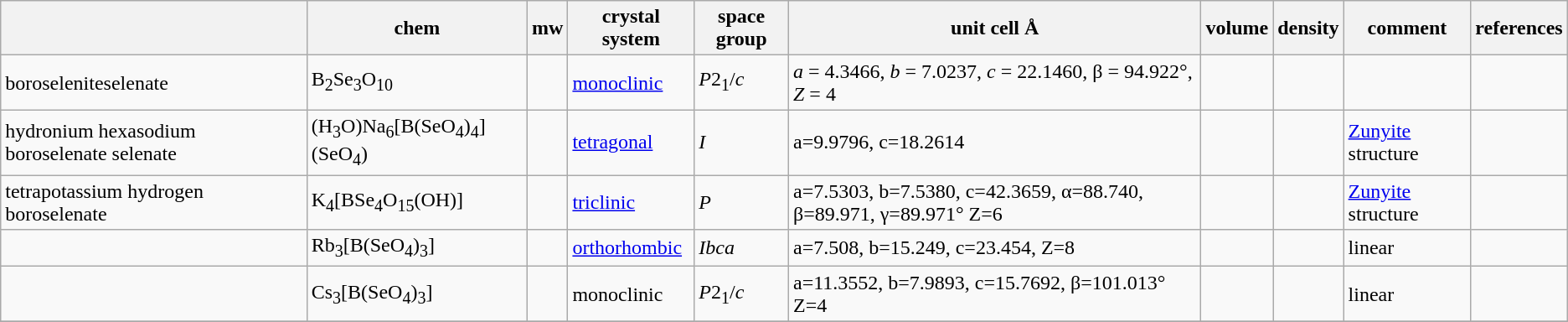<table class="wikitable">
<tr>
<th></th>
<th>chem</th>
<th>mw</th>
<th>crystal system</th>
<th>space group</th>
<th>unit cell Å</th>
<th>volume</th>
<th>density</th>
<th>comment</th>
<th>references</th>
</tr>
<tr>
<td>boroseleniteselenate</td>
<td>B<sub>2</sub>Se<sub>3</sub>O<sub>10</sub></td>
<td></td>
<td><a href='#'>monoclinic</a></td>
<td><em>P</em>2<sub>1</sub>/<em>c</em></td>
<td><em>a</em> = 4.3466, <em>b</em> = 7.0237, <em>c</em> = 22.1460, β = 94.922°, <em>Z</em> = 4</td>
<td></td>
<td></td>
<td></td>
<td></td>
</tr>
<tr>
<td>hydronium hexasodium boroselenate selenate</td>
<td>(H<sub>3</sub>O)Na<sub>6</sub>[B(SeO<sub>4</sub>)<sub>4</sub>](SeO<sub>4</sub>)</td>
<td></td>
<td><a href='#'>tetragonal</a></td>
<td><em>I</em></td>
<td>a=9.9796, c=18.2614</td>
<td></td>
<td></td>
<td><a href='#'>Zunyite</a> structure</td>
<td></td>
</tr>
<tr>
<td>tetrapotassium hydrogen boroselenate</td>
<td>K<sub>4</sub>[BSe<sub>4</sub>O<sub>15</sub>(OH)]</td>
<td></td>
<td><a href='#'>triclinic</a></td>
<td><em>P</em></td>
<td>a=7.5303, b=7.5380, c=42.3659, α=88.740, β=89.971, γ=89.971° Z=6</td>
<td></td>
<td></td>
<td><a href='#'>Zunyite</a> structure</td>
<td></td>
</tr>
<tr>
<td></td>
<td>Rb<sub>3</sub>[B(SeO<sub>4</sub>)<sub>3</sub>]</td>
<td></td>
<td><a href='#'>orthorhombic</a></td>
<td><em>Ibca</em></td>
<td>a=7.508, b=15.249, c=23.454, Z=8</td>
<td></td>
<td></td>
<td>linear</td>
<td></td>
</tr>
<tr>
<td></td>
<td>Cs<sub>3</sub>[B(SeO<sub>4</sub>)<sub>3</sub>]</td>
<td></td>
<td>monoclinic</td>
<td><em>P</em>2<sub>1</sub>/<em>c</em></td>
<td>a=11.3552, b=7.9893, c=15.7692, β=101.013° Z=4</td>
<td></td>
<td></td>
<td>linear</td>
<td></td>
</tr>
<tr>
</tr>
</table>
